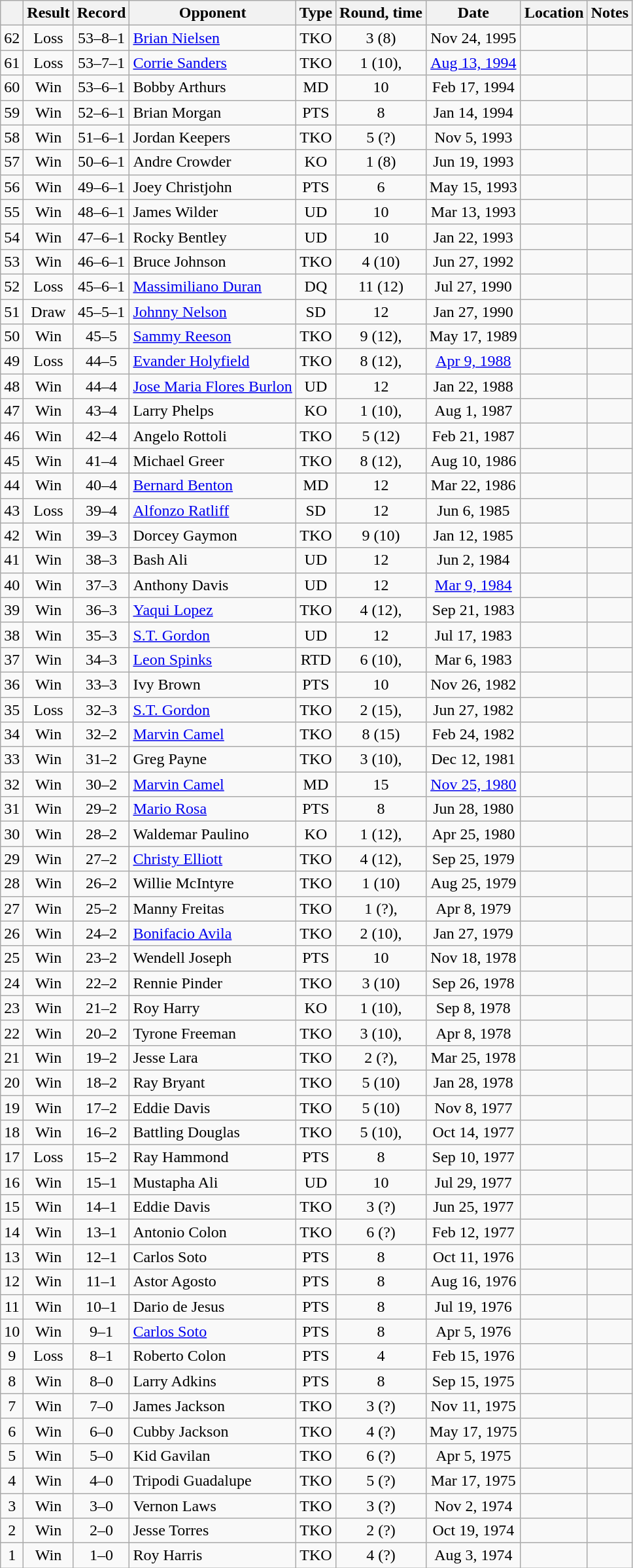<table class="wikitable" style="text-align:center">
<tr>
<th></th>
<th>Result</th>
<th>Record</th>
<th>Opponent</th>
<th>Type</th>
<th>Round, time</th>
<th>Date</th>
<th>Location</th>
<th>Notes</th>
</tr>
<tr>
<td>62</td>
<td>Loss</td>
<td>53–8–1</td>
<td align=left><a href='#'>Brian Nielsen</a></td>
<td>TKO</td>
<td>3 (8)</td>
<td>Nov 24, 1995</td>
<td align=left></td>
<td></td>
</tr>
<tr>
<td>61</td>
<td>Loss</td>
<td>53–7–1</td>
<td align=left><a href='#'>Corrie Sanders</a></td>
<td>TKO</td>
<td>1 (10), </td>
<td><a href='#'>Aug 13, 1994</a></td>
<td align=left></td>
<td></td>
</tr>
<tr>
<td>60</td>
<td>Win</td>
<td>53–6–1</td>
<td align=left>Bobby Arthurs</td>
<td>MD</td>
<td>10</td>
<td>Feb 17, 1994</td>
<td align=left></td>
<td></td>
</tr>
<tr>
<td>59</td>
<td>Win</td>
<td>52–6–1</td>
<td align=left>Brian Morgan</td>
<td>PTS</td>
<td>8</td>
<td>Jan 14, 1994</td>
<td align=left></td>
<td></td>
</tr>
<tr>
<td>58</td>
<td>Win</td>
<td>51–6–1</td>
<td align=left>Jordan Keepers</td>
<td>TKO</td>
<td>5 (?)</td>
<td>Nov 5, 1993</td>
<td align=left></td>
<td></td>
</tr>
<tr>
<td>57</td>
<td>Win</td>
<td>50–6–1</td>
<td align=left>Andre Crowder</td>
<td>KO</td>
<td>1 (8)</td>
<td>Jun 19, 1993</td>
<td align=left></td>
<td></td>
</tr>
<tr>
<td>56</td>
<td>Win</td>
<td>49–6–1</td>
<td align=left>Joey Christjohn</td>
<td>PTS</td>
<td>6</td>
<td>May 15, 1993</td>
<td align=left></td>
<td></td>
</tr>
<tr>
<td>55</td>
<td>Win</td>
<td>48–6–1</td>
<td align=left>James Wilder</td>
<td>UD</td>
<td>10</td>
<td>Mar 13, 1993</td>
<td align=left></td>
<td></td>
</tr>
<tr>
<td>54</td>
<td>Win</td>
<td>47–6–1</td>
<td align=left>Rocky Bentley</td>
<td>UD</td>
<td>10</td>
<td>Jan 22, 1993</td>
<td align=left></td>
<td></td>
</tr>
<tr>
<td>53</td>
<td>Win</td>
<td>46–6–1</td>
<td align=left>Bruce Johnson</td>
<td>TKO</td>
<td>4 (10)</td>
<td>Jun 27, 1992</td>
<td align=left></td>
<td></td>
</tr>
<tr>
<td>52</td>
<td>Loss</td>
<td>45–6–1</td>
<td align=left><a href='#'>Massimiliano Duran</a></td>
<td>DQ</td>
<td>11 (12)</td>
<td>Jul 27, 1990</td>
<td align=left></td>
<td align=left></td>
</tr>
<tr>
<td>51</td>
<td>Draw</td>
<td>45–5–1</td>
<td align=left><a href='#'>Johnny Nelson</a></td>
<td>SD</td>
<td>12</td>
<td>Jan 27, 1990</td>
<td align=left></td>
<td align=left></td>
</tr>
<tr>
<td>50</td>
<td>Win</td>
<td>45–5</td>
<td align=left><a href='#'>Sammy Reeson</a></td>
<td>TKO</td>
<td>9 (12), </td>
<td>May 17, 1989</td>
<td align=left></td>
<td align=left></td>
</tr>
<tr>
<td>49</td>
<td>Loss</td>
<td>44–5</td>
<td align=left><a href='#'>Evander Holyfield</a></td>
<td>TKO</td>
<td>8 (12), </td>
<td><a href='#'>Apr 9, 1988</a></td>
<td align=left></td>
<td align=left></td>
</tr>
<tr>
<td>48</td>
<td>Win</td>
<td>44–4</td>
<td align=left><a href='#'>Jose Maria Flores Burlon</a></td>
<td>UD</td>
<td>12</td>
<td>Jan 22, 1988</td>
<td align=left></td>
<td align=left></td>
</tr>
<tr>
<td>47</td>
<td>Win</td>
<td>43–4</td>
<td align=left>Larry Phelps</td>
<td>KO</td>
<td>1 (10), </td>
<td>Aug 1, 1987</td>
<td align=left></td>
<td></td>
</tr>
<tr>
<td>46</td>
<td>Win</td>
<td>42–4</td>
<td align=left>Angelo Rottoli</td>
<td>TKO</td>
<td>5 (12)</td>
<td>Feb 21, 1987</td>
<td align=left></td>
<td align=left></td>
</tr>
<tr>
<td>45</td>
<td>Win</td>
<td>41–4</td>
<td align=left>Michael Greer</td>
<td>TKO</td>
<td>8 (12), </td>
<td>Aug 10, 1986</td>
<td align=left></td>
<td align=left></td>
</tr>
<tr>
<td>44</td>
<td>Win</td>
<td>40–4</td>
<td align=left><a href='#'>Bernard Benton</a></td>
<td>MD</td>
<td>12</td>
<td>Mar 22, 1986</td>
<td align=left></td>
<td align=left></td>
</tr>
<tr>
<td>43</td>
<td>Loss</td>
<td>39–4</td>
<td align=left><a href='#'>Alfonzo Ratliff</a></td>
<td>SD</td>
<td>12</td>
<td>Jun 6, 1985</td>
<td align=left></td>
<td align=left></td>
</tr>
<tr>
<td>42</td>
<td>Win</td>
<td>39–3</td>
<td align=left>Dorcey Gaymon</td>
<td>TKO</td>
<td>9 (10)</td>
<td>Jan 12, 1985</td>
<td align=left></td>
<td></td>
</tr>
<tr>
<td>41</td>
<td>Win</td>
<td>38–3</td>
<td align=left>Bash Ali</td>
<td>UD</td>
<td>12</td>
<td>Jun 2, 1984</td>
<td align=left></td>
<td align=left></td>
</tr>
<tr>
<td>40</td>
<td>Win</td>
<td>37–3</td>
<td align=left>Anthony Davis</td>
<td>UD</td>
<td>12</td>
<td><a href='#'>Mar 9, 1984</a></td>
<td align=left></td>
<td align=left></td>
</tr>
<tr>
<td>39</td>
<td>Win</td>
<td>36–3</td>
<td align=left><a href='#'>Yaqui Lopez</a></td>
<td>TKO</td>
<td>4 (12), </td>
<td>Sep 21, 1983</td>
<td align=left></td>
<td align=left></td>
</tr>
<tr>
<td>38</td>
<td>Win</td>
<td>35–3</td>
<td align=left><a href='#'>S.T. Gordon</a></td>
<td>UD</td>
<td>12</td>
<td>Jul 17, 1983</td>
<td align=left></td>
<td align=left></td>
</tr>
<tr>
<td>37</td>
<td>Win</td>
<td>34–3</td>
<td align=left><a href='#'>Leon Spinks</a></td>
<td>RTD</td>
<td>6 (10), </td>
<td>Mar 6, 1983</td>
<td align=left></td>
<td></td>
</tr>
<tr>
<td>36</td>
<td>Win</td>
<td>33–3</td>
<td align=left>Ivy Brown</td>
<td>PTS</td>
<td>10</td>
<td>Nov 26, 1982</td>
<td align=left></td>
<td></td>
</tr>
<tr>
<td>35</td>
<td>Loss</td>
<td>32–3</td>
<td align=left><a href='#'>S.T. Gordon</a></td>
<td>TKO</td>
<td>2 (15), </td>
<td>Jun 27, 1982</td>
<td align=left></td>
<td align=left></td>
</tr>
<tr>
<td>34</td>
<td>Win</td>
<td>32–2</td>
<td align=left><a href='#'>Marvin Camel</a></td>
<td>TKO</td>
<td>8 (15)</td>
<td>Feb 24, 1982</td>
<td align=left></td>
<td align=left></td>
</tr>
<tr>
<td>33</td>
<td>Win</td>
<td>31–2</td>
<td align=left>Greg Payne</td>
<td>TKO</td>
<td>3 (10), </td>
<td>Dec 12, 1981</td>
<td align=left></td>
<td></td>
</tr>
<tr>
<td>32</td>
<td>Win</td>
<td>30–2</td>
<td align=left><a href='#'>Marvin Camel</a></td>
<td>MD</td>
<td>15</td>
<td><a href='#'>Nov 25, 1980</a></td>
<td align=left></td>
<td align=left></td>
</tr>
<tr>
<td>31</td>
<td>Win</td>
<td>29–2</td>
<td align=left><a href='#'>Mario Rosa</a></td>
<td>PTS</td>
<td>8</td>
<td>Jun 28, 1980</td>
<td align=left></td>
<td></td>
</tr>
<tr>
<td>30</td>
<td>Win</td>
<td>28–2</td>
<td align=left>Waldemar Paulino</td>
<td>KO</td>
<td>1 (12), </td>
<td>Apr 25, 1980</td>
<td align=left></td>
<td></td>
</tr>
<tr>
<td>29</td>
<td>Win</td>
<td>27–2</td>
<td align=left><a href='#'>Christy Elliott</a></td>
<td>TKO</td>
<td>4 (12), </td>
<td>Sep 25, 1979</td>
<td align=left></td>
<td></td>
</tr>
<tr>
<td>28</td>
<td>Win</td>
<td>26–2</td>
<td align=left>Willie McIntyre</td>
<td>TKO</td>
<td>1 (10)</td>
<td>Aug 25, 1979</td>
<td align=left></td>
<td></td>
</tr>
<tr>
<td>27</td>
<td>Win</td>
<td>25–2</td>
<td align=left>Manny Freitas</td>
<td>TKO</td>
<td>1 (?), </td>
<td>Apr 8, 1979</td>
<td align=left></td>
<td></td>
</tr>
<tr>
<td>26</td>
<td>Win</td>
<td>24–2</td>
<td align=left><a href='#'>Bonifacio Avila</a></td>
<td>TKO</td>
<td>2 (10), </td>
<td>Jan 27, 1979</td>
<td align=left></td>
<td></td>
</tr>
<tr>
<td>25</td>
<td>Win</td>
<td>23–2</td>
<td align=left>Wendell Joseph</td>
<td>PTS</td>
<td>10</td>
<td>Nov 18, 1978</td>
<td align=left></td>
<td></td>
</tr>
<tr>
<td>24</td>
<td>Win</td>
<td>22–2</td>
<td align=left>Rennie Pinder</td>
<td>TKO</td>
<td>3 (10)</td>
<td>Sep 26, 1978</td>
<td align=left></td>
<td></td>
</tr>
<tr>
<td>23</td>
<td>Win</td>
<td>21–2</td>
<td align=left>Roy Harry</td>
<td>KO</td>
<td>1 (10), </td>
<td>Sep 8, 1978</td>
<td align=left></td>
<td></td>
</tr>
<tr>
<td>22</td>
<td>Win</td>
<td>20–2</td>
<td align=left>Tyrone Freeman</td>
<td>TKO</td>
<td>3 (10), </td>
<td>Apr 8, 1978</td>
<td align=left></td>
<td></td>
</tr>
<tr>
<td>21</td>
<td>Win</td>
<td>19–2</td>
<td align=left>Jesse Lara</td>
<td>TKO</td>
<td>2 (?), </td>
<td>Mar 25, 1978</td>
<td align=left></td>
<td></td>
</tr>
<tr>
<td>20</td>
<td>Win</td>
<td>18–2</td>
<td align=left>Ray Bryant</td>
<td>TKO</td>
<td>5 (10)</td>
<td>Jan 28, 1978</td>
<td align=left></td>
<td></td>
</tr>
<tr>
<td>19</td>
<td>Win</td>
<td>17–2</td>
<td align=left>Eddie Davis</td>
<td>TKO</td>
<td>5 (10)</td>
<td>Nov 8, 1977</td>
<td align=left></td>
<td></td>
</tr>
<tr>
<td>18</td>
<td>Win</td>
<td>16–2</td>
<td align=left>Battling Douglas</td>
<td>TKO</td>
<td>5 (10), </td>
<td>Oct 14, 1977</td>
<td align=left></td>
<td></td>
</tr>
<tr>
<td>17</td>
<td>Loss</td>
<td>15–2</td>
<td align=left>Ray Hammond</td>
<td>PTS</td>
<td>8</td>
<td>Sep 10, 1977</td>
<td align=left></td>
<td></td>
</tr>
<tr>
<td>16</td>
<td>Win</td>
<td>15–1</td>
<td align=left>Mustapha Ali</td>
<td>UD</td>
<td>10</td>
<td>Jul 29, 1977</td>
<td align=left></td>
<td></td>
</tr>
<tr>
<td>15</td>
<td>Win</td>
<td>14–1</td>
<td align=left>Eddie Davis</td>
<td>TKO</td>
<td>3 (?)</td>
<td>Jun 25, 1977</td>
<td align=left></td>
<td></td>
</tr>
<tr>
<td>14</td>
<td>Win</td>
<td>13–1</td>
<td align=left>Antonio Colon</td>
<td>TKO</td>
<td>6 (?)</td>
<td>Feb 12, 1977</td>
<td align=left></td>
<td></td>
</tr>
<tr>
<td>13</td>
<td>Win</td>
<td>12–1</td>
<td align=left>Carlos Soto</td>
<td>PTS</td>
<td>8</td>
<td>Oct 11, 1976</td>
<td align=left></td>
<td></td>
</tr>
<tr>
<td>12</td>
<td>Win</td>
<td>11–1</td>
<td align=left>Astor Agosto</td>
<td>PTS</td>
<td>8</td>
<td>Aug 16, 1976</td>
<td align=left></td>
<td></td>
</tr>
<tr>
<td>11</td>
<td>Win</td>
<td>10–1</td>
<td align=left>Dario de Jesus</td>
<td>PTS</td>
<td>8</td>
<td>Jul 19, 1976</td>
<td align=left></td>
<td></td>
</tr>
<tr>
<td>10</td>
<td>Win</td>
<td>9–1</td>
<td align=left><a href='#'>Carlos Soto</a></td>
<td>PTS</td>
<td>8</td>
<td>Apr 5, 1976</td>
<td align=left></td>
<td></td>
</tr>
<tr>
<td>9</td>
<td>Loss</td>
<td>8–1</td>
<td align=left>Roberto Colon</td>
<td>PTS</td>
<td>4</td>
<td>Feb 15, 1976</td>
<td align=left></td>
<td></td>
</tr>
<tr>
<td>8</td>
<td>Win</td>
<td>8–0</td>
<td align=left>Larry Adkins</td>
<td>PTS</td>
<td>8</td>
<td>Sep 15, 1975</td>
<td align=left></td>
<td></td>
</tr>
<tr>
<td>7</td>
<td>Win</td>
<td>7–0</td>
<td align=left>James Jackson</td>
<td>TKO</td>
<td>3 (?)</td>
<td>Nov 11, 1975</td>
<td align=left></td>
<td></td>
</tr>
<tr>
<td>6</td>
<td>Win</td>
<td>6–0</td>
<td align=left>Cubby Jackson</td>
<td>TKO</td>
<td>4 (?)</td>
<td>May 17, 1975</td>
<td align=left></td>
<td></td>
</tr>
<tr>
<td>5</td>
<td>Win</td>
<td>5–0</td>
<td align=left>Kid Gavilan</td>
<td>TKO</td>
<td>6 (?)</td>
<td>Apr 5, 1975</td>
<td align=left></td>
<td></td>
</tr>
<tr>
<td>4</td>
<td>Win</td>
<td>4–0</td>
<td align=left>Tripodi Guadalupe</td>
<td>TKO</td>
<td>5 (?)</td>
<td>Mar 17, 1975</td>
<td align=left></td>
<td></td>
</tr>
<tr>
<td>3</td>
<td>Win</td>
<td>3–0</td>
<td align=left>Vernon Laws</td>
<td>TKO</td>
<td>3 (?)</td>
<td>Nov 2, 1974</td>
<td align=left></td>
<td></td>
</tr>
<tr>
<td>2</td>
<td>Win</td>
<td>2–0</td>
<td align=left>Jesse Torres</td>
<td>TKO</td>
<td>2 (?)</td>
<td>Oct 19, 1974</td>
<td align=left></td>
<td></td>
</tr>
<tr>
<td>1</td>
<td>Win</td>
<td>1–0</td>
<td align=left>Roy Harris</td>
<td>TKO</td>
<td>4 (?)</td>
<td>Aug 3, 1974</td>
<td align=left></td>
<td></td>
</tr>
</table>
